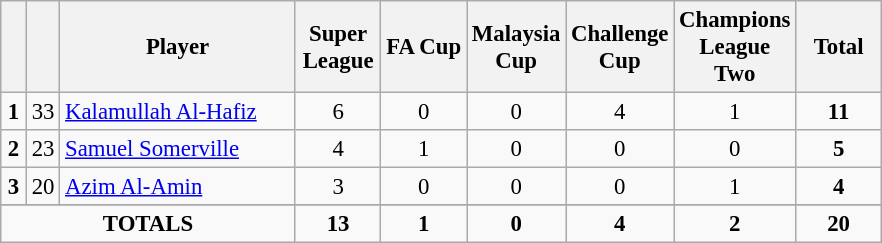<table class="wikitable sortable" style="font-size: 95%; text-align: center;">
<tr>
<th width=10></th>
<th width=10></th>
<th width=150>Player</th>
<th width=50>Super League</th>
<th width=50>FA Cup</th>
<th width=50>Malaysia Cup</th>
<th width=50>Challenge Cup</th>
<th width=50>Champions League Two</th>
<th width=50>Total</th>
</tr>
<tr>
<td><strong>1</strong></td>
<td>33</td>
<td align=left> <a href='#'>Kalamullah Al-Hafiz</a></td>
<td>6</td>
<td>0</td>
<td>0</td>
<td>4</td>
<td>1</td>
<td><strong>11</strong></td>
</tr>
<tr>
<td><strong>2</strong></td>
<td>23</td>
<td align=left> <a href='#'>Samuel Somerville</a></td>
<td>4</td>
<td>1</td>
<td>0</td>
<td>0</td>
<td>0</td>
<td><strong>5</strong></td>
</tr>
<tr>
<td><strong>3</strong></td>
<td>20</td>
<td align=left> <a href='#'>Azim Al-Amin</a></td>
<td>3</td>
<td>0</td>
<td>0</td>
<td>0</td>
<td>1</td>
<td><strong>4</strong></td>
</tr>
<tr>
</tr>
<tr class="sortbottom">
<td colspan=3><strong>TOTALS</strong></td>
<td><strong>13</strong></td>
<td><strong>1</strong></td>
<td><strong>0</strong></td>
<td><strong>4</strong></td>
<td><strong>2</strong></td>
<td><strong>20</strong></td>
</tr>
</table>
